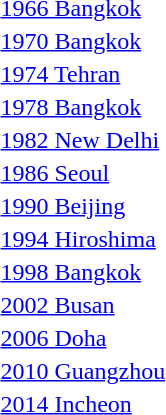<table>
<tr>
<td><a href='#'>1966 Bangkok</a></td>
<td></td>
<td></td>
<td></td>
</tr>
<tr>
<td><a href='#'>1970 Bangkok</a></td>
<td></td>
<td></td>
<td></td>
</tr>
<tr>
<td><a href='#'>1974 Tehran</a></td>
<td></td>
<td></td>
<td></td>
</tr>
<tr>
<td><a href='#'>1978 Bangkok</a></td>
<td></td>
<td></td>
<td></td>
</tr>
<tr>
<td><a href='#'>1982 New Delhi</a></td>
<td></td>
<td></td>
<td></td>
</tr>
<tr>
<td><a href='#'>1986 Seoul</a></td>
<td></td>
<td></td>
<td></td>
</tr>
<tr>
<td><a href='#'>1990 Beijing</a></td>
<td></td>
<td></td>
<td></td>
</tr>
<tr>
<td><a href='#'>1994 Hiroshima</a></td>
<td></td>
<td></td>
<td></td>
</tr>
<tr>
<td><a href='#'>1998 Bangkok</a></td>
<td></td>
<td></td>
<td></td>
</tr>
<tr>
<td><a href='#'>2002 Busan</a></td>
<td></td>
<td></td>
<td></td>
</tr>
<tr>
<td><a href='#'>2006 Doha</a></td>
<td></td>
<td></td>
<td></td>
</tr>
<tr>
<td><a href='#'>2010 Guangzhou</a></td>
<td></td>
<td></td>
<td></td>
</tr>
<tr>
<td><a href='#'>2014 Incheon</a></td>
<td></td>
<td></td>
<td></td>
</tr>
</table>
